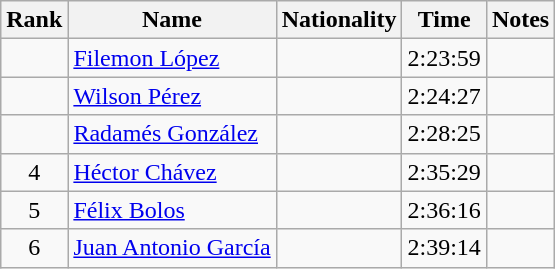<table class="wikitable sortable" style="text-align:center">
<tr>
<th>Rank</th>
<th>Name</th>
<th>Nationality</th>
<th>Time</th>
<th>Notes</th>
</tr>
<tr>
<td align=center></td>
<td align=left><a href='#'>Filemon López</a></td>
<td align=left></td>
<td>2:23:59</td>
<td></td>
</tr>
<tr>
<td align=center></td>
<td align=left><a href='#'>Wilson Pérez</a></td>
<td align=left></td>
<td>2:24:27</td>
<td></td>
</tr>
<tr>
<td align=center></td>
<td align=left><a href='#'>Radamés González</a></td>
<td align=left></td>
<td>2:28:25</td>
<td></td>
</tr>
<tr>
<td align=center>4</td>
<td align=left><a href='#'>Héctor Chávez</a></td>
<td align=left></td>
<td>2:35:29</td>
<td></td>
</tr>
<tr>
<td align=center>5</td>
<td align=left><a href='#'>Félix Bolos</a></td>
<td align=left></td>
<td>2:36:16</td>
<td></td>
</tr>
<tr>
<td align=center>6</td>
<td align=left><a href='#'>Juan Antonio García</a></td>
<td align=left></td>
<td>2:39:14</td>
<td></td>
</tr>
</table>
